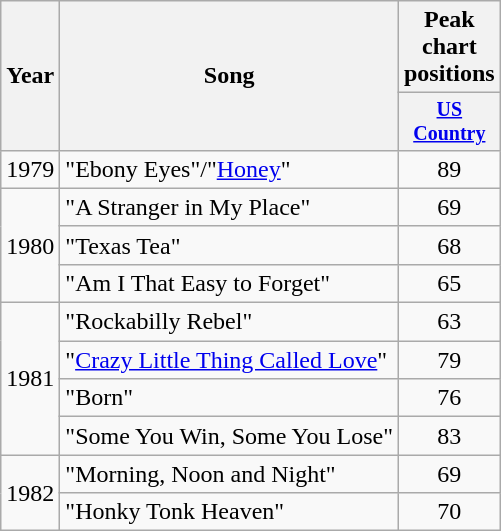<table class="wikitable" style="text-align:center;">
<tr>
<th rowspan="2">Year</th>
<th rowspan="2">Song</th>
<th colspan="1">Peak chart positions</th>
</tr>
<tr style="font-size:smaller;">
<th style="width:40px;"><a href='#'>US Country</a></th>
</tr>
<tr>
<td>1979</td>
<td align=left>"Ebony Eyes"/"<a href='#'>Honey</a>"</td>
<td>89</td>
</tr>
<tr>
<td rowspan=3>1980</td>
<td align=left>"A Stranger in My Place"</td>
<td>69</td>
</tr>
<tr>
<td align=left>"Texas Tea"</td>
<td>68</td>
</tr>
<tr>
<td align=left>"Am I That Easy to Forget"</td>
<td>65</td>
</tr>
<tr>
<td rowspan=4>1981</td>
<td align=left>"Rockabilly Rebel"</td>
<td>63</td>
</tr>
<tr>
<td align=left>"<a href='#'>Crazy Little Thing Called Love</a>"</td>
<td>79</td>
</tr>
<tr>
<td align=left>"Born"</td>
<td>76</td>
</tr>
<tr>
<td align=left>"Some You Win, Some You Lose"</td>
<td>83</td>
</tr>
<tr>
<td rowspan=2>1982</td>
<td align=left>"Morning, Noon and Night"</td>
<td>69</td>
</tr>
<tr>
<td align=left>"Honky Tonk Heaven"</td>
<td>70</td>
</tr>
</table>
